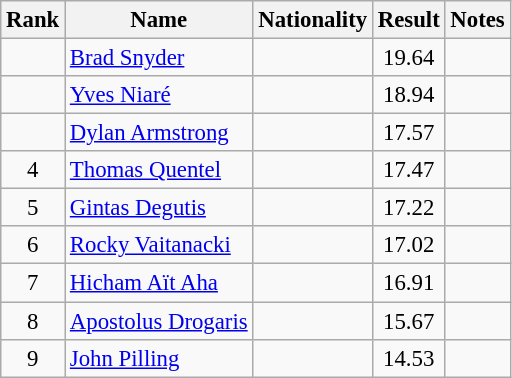<table class="wikitable sortable" style="text-align:center;font-size:95%">
<tr>
<th>Rank</th>
<th>Name</th>
<th>Nationality</th>
<th>Result</th>
<th>Notes</th>
</tr>
<tr>
<td></td>
<td align=left><a href='#'>Brad Snyder</a></td>
<td align=left></td>
<td>19.64</td>
<td></td>
</tr>
<tr>
<td></td>
<td align=left><a href='#'>Yves Niaré</a></td>
<td align=left></td>
<td>18.94</td>
<td></td>
</tr>
<tr>
<td></td>
<td align=left><a href='#'>Dylan Armstrong</a></td>
<td align=left></td>
<td>17.57</td>
<td></td>
</tr>
<tr>
<td>4</td>
<td align=left><a href='#'>Thomas Quentel</a></td>
<td align=left></td>
<td>17.47</td>
<td></td>
</tr>
<tr>
<td>5</td>
<td align=left><a href='#'>Gintas Degutis</a></td>
<td align=left></td>
<td>17.22</td>
<td></td>
</tr>
<tr>
<td>6</td>
<td align=left><a href='#'>Rocky Vaitanacki</a></td>
<td align=left></td>
<td>17.02</td>
<td></td>
</tr>
<tr>
<td>7</td>
<td align=left><a href='#'>Hicham Aït Aha</a></td>
<td align=left></td>
<td>16.91</td>
<td></td>
</tr>
<tr>
<td>8</td>
<td align=left><a href='#'>Apostolus Drogaris</a></td>
<td align=left></td>
<td>15.67</td>
<td></td>
</tr>
<tr>
<td>9</td>
<td align=left><a href='#'>John Pilling</a></td>
<td align=left></td>
<td>14.53</td>
<td></td>
</tr>
</table>
